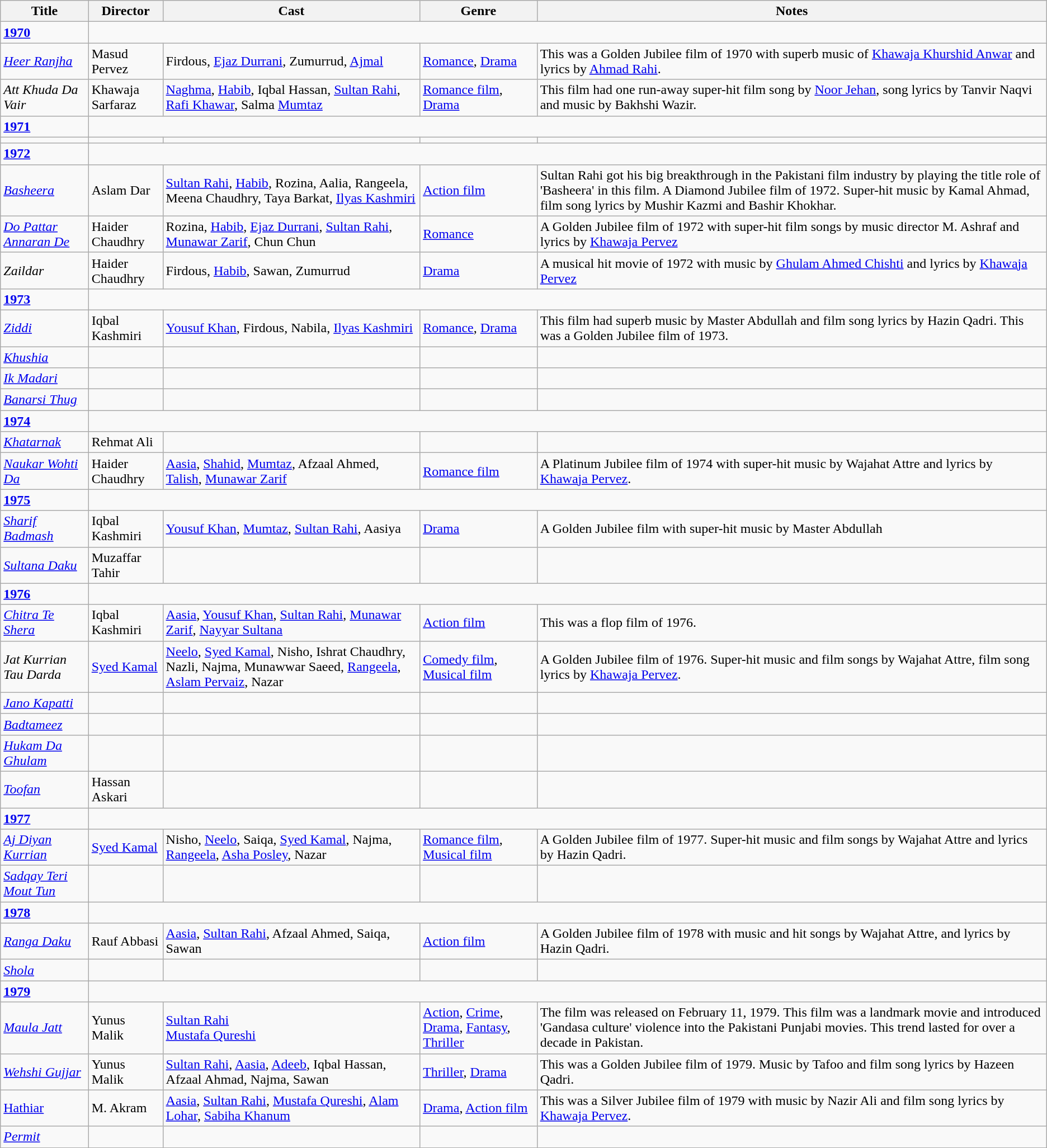<table class="wikitable">
<tr>
<th>Title</th>
<th>Director</th>
<th>Cast</th>
<th>Genre</th>
<th>Notes</th>
</tr>
<tr>
<td><strong><a href='#'>1970</a></strong></td>
</tr>
<tr>
<td><em><a href='#'>Heer Ranjha</a></em></td>
<td>Masud Pervez</td>
<td>Firdous, <a href='#'>Ejaz Durrani</a>, Zumurrud, <a href='#'>Ajmal</a></td>
<td><a href='#'>Romance</a>, <a href='#'>Drama</a></td>
<td>This was a Golden Jubilee film of 1970 with superb music of <a href='#'>Khawaja Khurshid Anwar</a> and lyrics by <a href='#'>Ahmad Rahi</a>.</td>
</tr>
<tr>
<td><em>Att Khuda Da Vair</em></td>
<td>Khawaja Sarfaraz</td>
<td><a href='#'>Naghma</a>, <a href='#'>Habib</a>, Iqbal Hassan, <a href='#'>Sultan Rahi</a>, <a href='#'>Rafi Khawar</a>, Salma <a href='#'>Mumtaz</a></td>
<td><a href='#'>Romance film</a>, <a href='#'>Drama</a></td>
<td>This film had one run-away super-hit film song by <a href='#'>Noor Jehan</a>, song lyrics by Tanvir Naqvi and music by Bakhshi Wazir.</td>
</tr>
<tr>
<td><strong><a href='#'>1971</a></strong></td>
</tr>
<tr>
<td></td>
<td></td>
<td></td>
<td></td>
<td></td>
</tr>
<tr>
<td><strong><a href='#'>1972</a></strong></td>
</tr>
<tr>
<td><em><a href='#'>Basheera</a></em></td>
<td>Aslam Dar</td>
<td><a href='#'>Sultan Rahi</a>, <a href='#'>Habib</a>, Rozina, Aalia, Rangeela, Meena Chaudhry, Taya Barkat, <a href='#'>Ilyas Kashmiri</a></td>
<td><a href='#'>Action film</a></td>
<td>Sultan Rahi got his big breakthrough in the Pakistani film industry by playing the title role of 'Basheera' in this film. A Diamond Jubilee film of 1972. Super-hit music by Kamal Ahmad, film song lyrics by Mushir Kazmi and Bashir Khokhar.</td>
</tr>
<tr>
<td><em><a href='#'>Do Pattar Annaran De</a></em></td>
<td>Haider Chaudhry</td>
<td>Rozina, <a href='#'>Habib</a>, <a href='#'>Ejaz Durrani</a>, <a href='#'>Sultan Rahi</a>, <a href='#'>Munawar Zarif</a>, Chun Chun</td>
<td><a href='#'>Romance</a></td>
<td>A Golden Jubilee film of 1972 with super-hit film songs by music director M. Ashraf and lyrics by <a href='#'>Khawaja Pervez</a></td>
</tr>
<tr>
<td><em>Zaildar</em></td>
<td>Haider Chaudhry</td>
<td>Firdous, <a href='#'>Habib</a>, Sawan, Zumurrud</td>
<td><a href='#'>Drama</a></td>
<td>A musical hit movie of 1972 with music by <a href='#'>Ghulam Ahmed Chishti</a> and lyrics by <a href='#'>Khawaja Pervez</a></td>
</tr>
<tr>
<td><strong><a href='#'>1973</a></strong></td>
</tr>
<tr>
<td><em><a href='#'>Ziddi</a></em></td>
<td>Iqbal Kashmiri</td>
<td><a href='#'>Yousuf Khan</a>, Firdous, Nabila, <a href='#'>Ilyas Kashmiri</a></td>
<td><a href='#'>Romance</a>, <a href='#'>Drama</a></td>
<td>This film had superb music by Master Abdullah and film song lyrics by Hazin Qadri. This was a Golden Jubilee film of 1973.</td>
</tr>
<tr>
<td><em><a href='#'>Khushia</a></em></td>
<td></td>
<td></td>
<td></td>
<td></td>
</tr>
<tr>
<td><em><a href='#'>Ik Madari</a></em></td>
<td></td>
<td></td>
<td></td>
<td></td>
</tr>
<tr>
<td><em><a href='#'>Banarsi Thug</a></em></td>
<td></td>
<td></td>
<td></td>
<td></td>
</tr>
<tr>
<td><strong><a href='#'>1974</a></strong></td>
</tr>
<tr>
<td><em><a href='#'>Khatarnak</a></em></td>
<td>Rehmat Ali</td>
<td></td>
<td></td>
<td></td>
</tr>
<tr>
<td><em><a href='#'>Naukar Wohti Da</a></em></td>
<td>Haider Chaudhry</td>
<td><a href='#'>Aasia</a>, <a href='#'>Shahid</a>, <a href='#'>Mumtaz</a>, Afzaal Ahmed, <a href='#'>Talish</a>, <a href='#'>Munawar Zarif</a></td>
<td><a href='#'>Romance film</a></td>
<td>A Platinum Jubilee film of 1974 with super-hit music by Wajahat Attre and lyrics by <a href='#'>Khawaja Pervez</a>.</td>
</tr>
<tr>
<td><strong><a href='#'>1975</a></strong></td>
</tr>
<tr>
<td><em><a href='#'>Sharif Badmash</a></em></td>
<td>Iqbal Kashmiri</td>
<td><a href='#'>Yousuf Khan</a>, <a href='#'>Mumtaz</a>, <a href='#'>Sultan Rahi</a>, Aasiya</td>
<td><a href='#'>Drama</a></td>
<td>A Golden Jubilee film with super-hit music by Master Abdullah</td>
</tr>
<tr>
<td><em><a href='#'>Sultana Daku</a></em></td>
<td>Muzaffar Tahir</td>
<td></td>
<td></td>
<td></td>
</tr>
<tr>
<td><strong><a href='#'>1976</a></strong></td>
</tr>
<tr>
<td><em><a href='#'>Chitra Te Shera</a></em></td>
<td>Iqbal Kashmiri</td>
<td><a href='#'>Aasia</a>, <a href='#'>Yousuf Khan</a>, <a href='#'>Sultan Rahi</a>, <a href='#'>Munawar Zarif</a>, <a href='#'>Nayyar Sultana</a></td>
<td><a href='#'>Action film</a></td>
<td>This was a flop film of 1976.</td>
</tr>
<tr>
<td><em>Jat Kurrian Tau Darda</em></td>
<td><a href='#'>Syed Kamal</a></td>
<td><a href='#'>Neelo</a>, <a href='#'>Syed Kamal</a>, Nisho, Ishrat Chaudhry, Nazli, Najma, Munawwar Saeed, <a href='#'>Rangeela</a>, <a href='#'>Aslam Pervaiz</a>, Nazar</td>
<td><a href='#'>Comedy film</a>, <a href='#'>Musical film</a></td>
<td>A Golden Jubilee film of 1976. Super-hit music and film songs by Wajahat Attre, film song lyrics by <a href='#'>Khawaja Pervez</a>.</td>
</tr>
<tr>
<td><em><a href='#'>Jano Kapatti</a></em></td>
<td></td>
<td></td>
<td></td>
<td></td>
</tr>
<tr>
<td><em><a href='#'>Badtameez</a></em></td>
<td></td>
<td></td>
<td></td>
<td></td>
</tr>
<tr>
<td><em><a href='#'>Hukam Da Ghulam</a></em></td>
<td></td>
<td></td>
<td></td>
<td></td>
</tr>
<tr>
<td><em><a href='#'>Toofan</a></em></td>
<td>Hassan Askari</td>
<td></td>
<td></td>
<td></td>
</tr>
<tr>
<td><strong><a href='#'>1977</a></strong></td>
</tr>
<tr>
<td><em><a href='#'>Aj Diyan Kurrian</a></em></td>
<td><a href='#'>Syed Kamal</a></td>
<td>Nisho, <a href='#'>Neelo</a>, Saiqa, <a href='#'>Syed Kamal</a>, Najma, <a href='#'>Rangeela</a>, <a href='#'>Asha Posley</a>, Nazar</td>
<td><a href='#'>Romance film</a>, <a href='#'>Musical film</a></td>
<td>A Golden Jubilee film of 1977. Super-hit music and film songs by Wajahat Attre and lyrics by Hazin Qadri.</td>
</tr>
<tr>
<td><em><a href='#'>Sadqay Teri Mout Tun</a></em></td>
<td></td>
<td></td>
<td></td>
<td></td>
</tr>
<tr>
<td><strong><a href='#'>1978</a></strong></td>
</tr>
<tr>
<td><em><a href='#'>Ranga Daku</a></em></td>
<td>Rauf Abbasi</td>
<td><a href='#'>Aasia</a>, <a href='#'>Sultan Rahi</a>, Afzaal Ahmed, Saiqa, Sawan</td>
<td><a href='#'>Action film</a></td>
<td>A Golden Jubilee film of 1978 with music and hit songs by Wajahat Attre, and lyrics by Hazin Qadri.</td>
</tr>
<tr>
<td><em><a href='#'>Shola</a></em></td>
<td></td>
<td></td>
<td></td>
<td></td>
</tr>
<tr>
<td><strong><a href='#'>1979</a></strong></td>
</tr>
<tr>
<td><em><a href='#'>Maula Jatt</a></em></td>
<td>Yunus Malik</td>
<td><a href='#'>Sultan Rahi</a><br><a href='#'>Mustafa Qureshi</a></td>
<td><a href='#'>Action</a>, <a href='#'>Crime</a>, <a href='#'>Drama</a>, <a href='#'>Fantasy</a>, <a href='#'>Thriller</a></td>
<td>The film was released on February 11, 1979. This film was a landmark movie and introduced 'Gandasa culture' violence into the Pakistani Punjabi movies. This trend lasted for over a decade in Pakistan.</td>
</tr>
<tr>
<td><em><a href='#'>Wehshi Gujjar</a></em></td>
<td>Yunus Malik</td>
<td><a href='#'>Sultan Rahi</a>, <a href='#'>Aasia</a>, <a href='#'>Adeeb</a>, Iqbal Hassan, Afzaal Ahmad, Najma, Sawan</td>
<td><a href='#'>Thriller</a>, <a href='#'>Drama</a></td>
<td>This was a Golden Jubilee film of 1979. Music by Tafoo and film song lyrics by Hazeen Qadri.</td>
</tr>
<tr>
<td><a href='#'>Hathiar</a></td>
<td>M. Akram</td>
<td><a href='#'>Aasia</a>, <a href='#'>Sultan Rahi</a>, <a href='#'>Mustafa Qureshi</a>, <a href='#'>Alam Lohar</a>, <a href='#'>Sabiha Khanum</a></td>
<td><a href='#'>Drama</a>, <a href='#'>Action film</a></td>
<td>This was a Silver Jubilee film of 1979 with music by Nazir Ali and film song lyrics by <a href='#'>Khawaja Pervez</a>.</td>
</tr>
<tr>
<td><em><a href='#'>Permit</a></em></td>
<td></td>
<td></td>
<td></td>
<td></td>
</tr>
</table>
